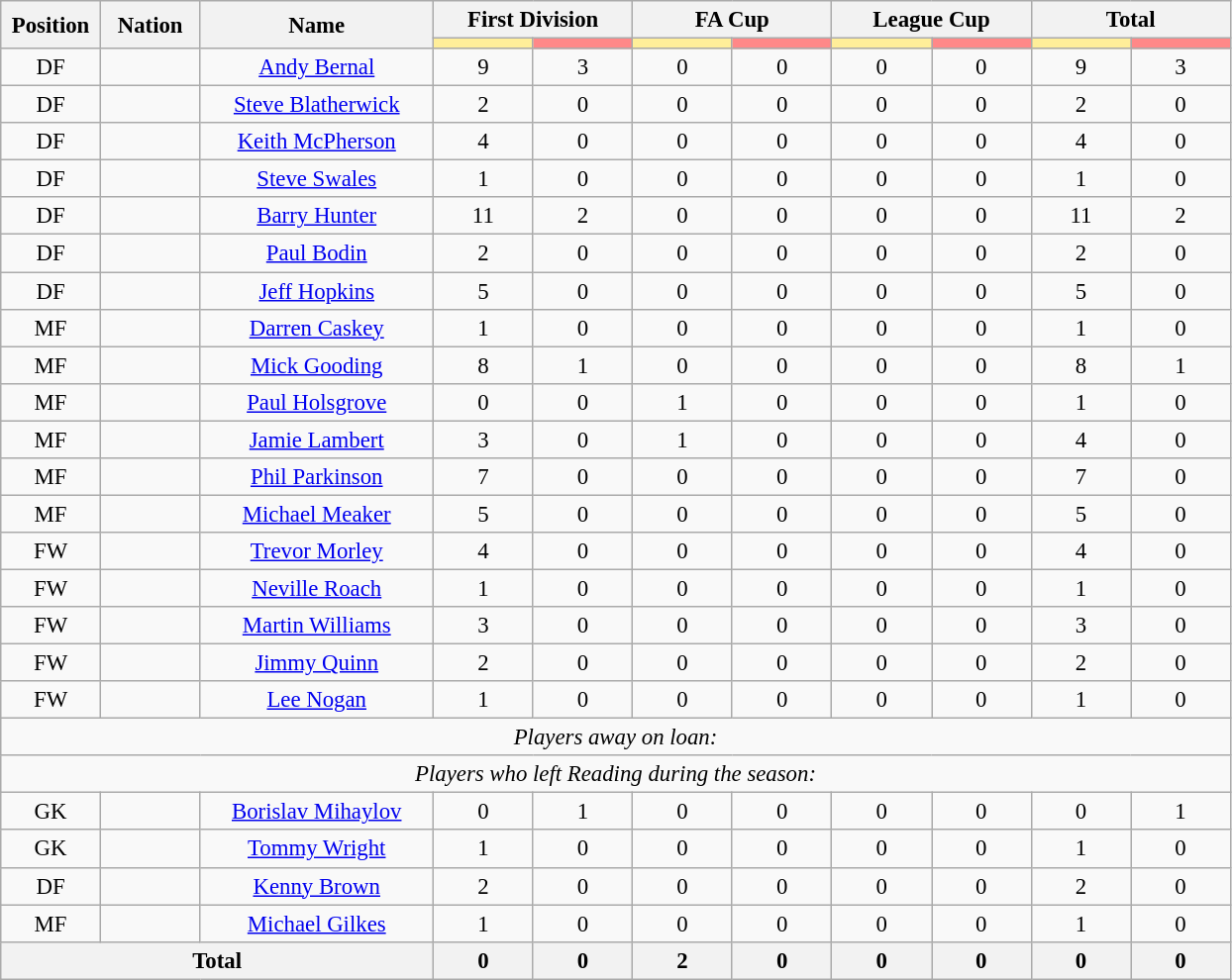<table class="wikitable" style="font-size: 95%; text-align: center;">
<tr>
<th rowspan=2 width=60>Position</th>
<th rowspan=2 width=60>Nation</th>
<th rowspan=2 width=150>Name</th>
<th colspan=2>First Division</th>
<th colspan=2>FA Cup</th>
<th colspan=2>League Cup</th>
<th colspan=2>Total</th>
</tr>
<tr>
<th style="width:60px; background:#fe9;"></th>
<th style="width:60px; background:#ff8888;"></th>
<th style="width:60px; background:#fe9;"></th>
<th style="width:60px; background:#ff8888;"></th>
<th style="width:60px; background:#fe9;"></th>
<th style="width:60px; background:#ff8888;"></th>
<th style="width:60px; background:#fe9;"></th>
<th style="width:60px; background:#ff8888;"></th>
</tr>
<tr>
<td>DF</td>
<td></td>
<td><a href='#'>Andy Bernal</a></td>
<td>9</td>
<td>3</td>
<td>0</td>
<td>0</td>
<td>0</td>
<td>0</td>
<td>9</td>
<td>3</td>
</tr>
<tr>
<td>DF</td>
<td></td>
<td><a href='#'>Steve Blatherwick</a></td>
<td>2</td>
<td>0</td>
<td>0</td>
<td>0</td>
<td>0</td>
<td>0</td>
<td>2</td>
<td>0</td>
</tr>
<tr>
<td>DF</td>
<td></td>
<td><a href='#'>Keith McPherson</a></td>
<td>4</td>
<td>0</td>
<td>0</td>
<td>0</td>
<td>0</td>
<td>0</td>
<td>4</td>
<td>0</td>
</tr>
<tr>
<td>DF</td>
<td></td>
<td><a href='#'>Steve Swales</a></td>
<td>1</td>
<td>0</td>
<td>0</td>
<td>0</td>
<td>0</td>
<td>0</td>
<td>1</td>
<td>0</td>
</tr>
<tr>
<td>DF</td>
<td></td>
<td><a href='#'>Barry Hunter</a></td>
<td>11</td>
<td>2</td>
<td>0</td>
<td>0</td>
<td>0</td>
<td>0</td>
<td>11</td>
<td>2</td>
</tr>
<tr>
<td>DF</td>
<td></td>
<td><a href='#'>Paul Bodin</a></td>
<td>2</td>
<td>0</td>
<td>0</td>
<td>0</td>
<td>0</td>
<td>0</td>
<td>2</td>
<td>0</td>
</tr>
<tr>
<td>DF</td>
<td></td>
<td><a href='#'>Jeff Hopkins</a></td>
<td>5</td>
<td>0</td>
<td>0</td>
<td>0</td>
<td>0</td>
<td>0</td>
<td>5</td>
<td>0</td>
</tr>
<tr>
<td>MF</td>
<td></td>
<td><a href='#'>Darren Caskey</a></td>
<td>1</td>
<td>0</td>
<td>0</td>
<td>0</td>
<td>0</td>
<td>0</td>
<td>1</td>
<td>0</td>
</tr>
<tr>
<td>MF</td>
<td></td>
<td><a href='#'>Mick Gooding</a></td>
<td>8</td>
<td>1</td>
<td>0</td>
<td>0</td>
<td>0</td>
<td>0</td>
<td>8</td>
<td>1</td>
</tr>
<tr>
<td>MF</td>
<td></td>
<td><a href='#'>Paul Holsgrove</a></td>
<td>0</td>
<td>0</td>
<td>1</td>
<td>0</td>
<td>0</td>
<td>0</td>
<td>1</td>
<td>0</td>
</tr>
<tr>
<td>MF</td>
<td></td>
<td><a href='#'>Jamie Lambert</a></td>
<td>3</td>
<td>0</td>
<td>1</td>
<td>0</td>
<td>0</td>
<td>0</td>
<td>4</td>
<td>0</td>
</tr>
<tr>
<td>MF</td>
<td></td>
<td><a href='#'>Phil Parkinson</a></td>
<td>7</td>
<td>0</td>
<td>0</td>
<td>0</td>
<td>0</td>
<td>0</td>
<td>7</td>
<td>0</td>
</tr>
<tr>
<td>MF</td>
<td></td>
<td><a href='#'>Michael Meaker</a></td>
<td>5</td>
<td>0</td>
<td>0</td>
<td>0</td>
<td>0</td>
<td>0</td>
<td>5</td>
<td>0</td>
</tr>
<tr>
<td>FW</td>
<td></td>
<td><a href='#'>Trevor Morley</a></td>
<td>4</td>
<td>0</td>
<td>0</td>
<td>0</td>
<td>0</td>
<td>0</td>
<td>4</td>
<td>0</td>
</tr>
<tr>
<td>FW</td>
<td></td>
<td><a href='#'>Neville Roach</a></td>
<td>1</td>
<td>0</td>
<td>0</td>
<td>0</td>
<td>0</td>
<td>0</td>
<td>1</td>
<td>0</td>
</tr>
<tr>
<td>FW</td>
<td></td>
<td><a href='#'>Martin Williams</a></td>
<td>3</td>
<td>0</td>
<td>0</td>
<td>0</td>
<td>0</td>
<td>0</td>
<td>3</td>
<td>0</td>
</tr>
<tr>
<td>FW</td>
<td></td>
<td><a href='#'>Jimmy Quinn</a></td>
<td>2</td>
<td>0</td>
<td>0</td>
<td>0</td>
<td>0</td>
<td>0</td>
<td>2</td>
<td>0</td>
</tr>
<tr>
<td>FW</td>
<td></td>
<td><a href='#'>Lee Nogan</a></td>
<td>1</td>
<td>0</td>
<td>0</td>
<td>0</td>
<td>0</td>
<td>0</td>
<td>1</td>
<td>0</td>
</tr>
<tr>
<td colspan="12"><em>Players away on loan:</em></td>
</tr>
<tr>
<td colspan="12"><em>Players who left Reading during the season:</em></td>
</tr>
<tr>
<td>GK</td>
<td></td>
<td><a href='#'>Borislav Mihaylov</a></td>
<td>0</td>
<td>1</td>
<td>0</td>
<td>0</td>
<td>0</td>
<td>0</td>
<td>0</td>
<td>1</td>
</tr>
<tr>
<td>GK</td>
<td></td>
<td><a href='#'>Tommy Wright</a></td>
<td>1</td>
<td>0</td>
<td>0</td>
<td>0</td>
<td>0</td>
<td>0</td>
<td>1</td>
<td>0</td>
</tr>
<tr>
<td>DF</td>
<td></td>
<td><a href='#'>Kenny Brown</a></td>
<td>2</td>
<td>0</td>
<td>0</td>
<td>0</td>
<td>0</td>
<td>0</td>
<td>2</td>
<td>0</td>
</tr>
<tr>
<td>MF</td>
<td></td>
<td><a href='#'>Michael Gilkes</a></td>
<td>1</td>
<td>0</td>
<td>0</td>
<td>0</td>
<td>0</td>
<td>0</td>
<td>1</td>
<td>0</td>
</tr>
<tr>
<th colspan=3>Total</th>
<th>0</th>
<th>0</th>
<th>2</th>
<th>0</th>
<th>0</th>
<th>0</th>
<th>0</th>
<th>0</th>
</tr>
</table>
